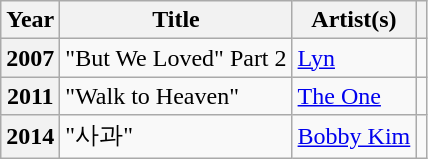<table class="wikitable sortable plainrowheaders">
<tr>
<th scope="col">Year</th>
<th scope="col">Title</th>
<th scope="col">Artist(s)</th>
<th scope="col" class="unsortable"></th>
</tr>
<tr>
<th scope="row">2007</th>
<td>"But We Loved" Part 2</td>
<td><a href='#'>Lyn</a></td>
<td></td>
</tr>
<tr>
<th scope="row">2011</th>
<td>"Walk to Heaven"</td>
<td><a href='#'>The One</a></td>
<td></td>
</tr>
<tr>
<th scope="row">2014</th>
<td>"사과"</td>
<td><a href='#'>Bobby Kim</a></td>
<td></td>
</tr>
</table>
